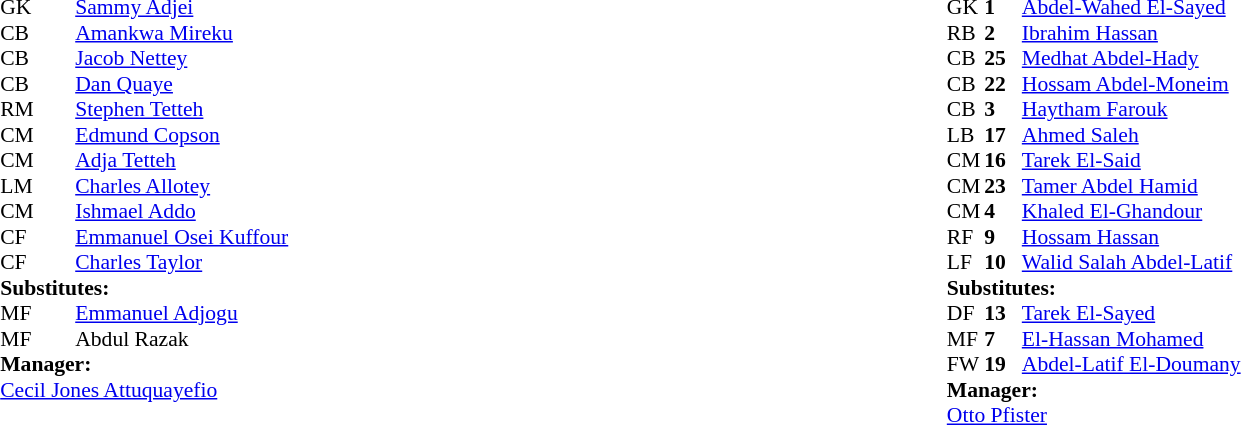<table width="100%">
<tr>
<td valign="top" width="50%"><br><table style="font-size: 90%" cellspacing="0" cellpadding="0" align=center>
<tr>
<th width=25></th>
<th width=25></th>
</tr>
<tr>
<td>GK</td>
<td><strong> </strong></td>
<td> <a href='#'>Sammy Adjei</a></td>
</tr>
<tr>
<td>CB</td>
<td><strong> </strong></td>
<td> <a href='#'>Amankwa Mireku</a></td>
</tr>
<tr>
<td>CB</td>
<td><strong> </strong></td>
<td> <a href='#'>Jacob Nettey</a></td>
</tr>
<tr>
<td>CB</td>
<td><strong> </strong></td>
<td> <a href='#'>Dan Quaye</a></td>
</tr>
<tr>
<td>RM</td>
<td><strong> </strong></td>
<td> <a href='#'>Stephen Tetteh</a></td>
</tr>
<tr>
<td>CM</td>
<td><strong> </strong></td>
<td> <a href='#'>Edmund Copson</a></td>
</tr>
<tr>
<td>CM</td>
<td><strong> </strong></td>
<td> <a href='#'>Adja Tetteh</a></td>
<td></td>
<td></td>
</tr>
<tr>
<td>LM</td>
<td><strong> </strong></td>
<td> <a href='#'>Charles Allotey</a></td>
<td></td>
<td></td>
</tr>
<tr>
<td>CM</td>
<td><strong> </strong></td>
<td> <a href='#'>Ishmael Addo</a></td>
</tr>
<tr>
<td>CF</td>
<td><strong> </strong></td>
<td> <a href='#'>Emmanuel Osei Kuffour</a></td>
<td></td>
</tr>
<tr>
<td>CF</td>
<td><strong> </strong></td>
<td> <a href='#'>Charles Taylor</a></td>
</tr>
<tr>
<td colspan=3><strong>Substitutes:</strong></td>
</tr>
<tr>
<td>MF</td>
<td><strong> </strong></td>
<td> <a href='#'>Emmanuel Adjogu</a></td>
<td></td>
<td></td>
</tr>
<tr>
<td>MF</td>
<td><strong> </strong></td>
<td> Abdul Razak</td>
<td></td>
<td></td>
</tr>
<tr>
<td colspan=3><strong>Manager:</strong></td>
</tr>
<tr>
<td colspan=4> <a href='#'>Cecil Jones Attuquayefio</a></td>
</tr>
</table>
</td>
<td valign="top"></td>
<td valign="top" width="50%"><br><table style="font-size: 90%" cellspacing="0" cellpadding="0" align=center>
<tr>
<th width=25></th>
<th width=25></th>
</tr>
<tr>
<td>GK</td>
<td><strong>1</strong></td>
<td> <a href='#'>Abdel-Wahed El-Sayed</a></td>
</tr>
<tr>
<td>RB</td>
<td><strong>2</strong></td>
<td> <a href='#'>Ibrahim Hassan</a></td>
</tr>
<tr>
<td>CB</td>
<td><strong>25</strong></td>
<td> <a href='#'>Medhat Abdel-Hady</a></td>
</tr>
<tr>
<td>CB</td>
<td><strong>22</strong></td>
<td> <a href='#'>Hossam Abdel-Moneim</a></td>
</tr>
<tr>
<td>CB</td>
<td><strong>3</strong></td>
<td> <a href='#'>Haytham Farouk</a></td>
</tr>
<tr>
<td>LB</td>
<td><strong>17</strong></td>
<td> <a href='#'>Ahmed Saleh</a></td>
<td></td>
<td></td>
</tr>
<tr>
<td>CM</td>
<td><strong>16</strong></td>
<td> <a href='#'>Tarek El-Said</a></td>
</tr>
<tr>
<td>CM</td>
<td><strong>23</strong></td>
<td> <a href='#'>Tamer Abdel Hamid</a></td>
</tr>
<tr>
<td>CM</td>
<td><strong>4</strong></td>
<td> <a href='#'>Khaled El-Ghandour</a></td>
<td></td>
<td></td>
</tr>
<tr>
<td>RF</td>
<td><strong>9</strong></td>
<td> <a href='#'>Hossam Hassan</a></td>
<td></td>
<td></td>
</tr>
<tr>
<td>LF</td>
<td><strong>10</strong></td>
<td> <a href='#'>Walid Salah Abdel-Latif</a></td>
</tr>
<tr>
<td colspan=3><strong>Substitutes:</strong></td>
</tr>
<tr>
<td>DF</td>
<td><strong>13</strong></td>
<td> <a href='#'>Tarek El-Sayed</a></td>
<td></td>
<td></td>
</tr>
<tr>
<td>MF</td>
<td><strong>7</strong></td>
<td> <a href='#'>El-Hassan Mohamed</a></td>
<td></td>
<td></td>
</tr>
<tr>
<td>FW</td>
<td><strong>19</strong></td>
<td> <a href='#'>Abdel-Latif El-Doumany</a></td>
<td></td>
<td></td>
</tr>
<tr>
<td colspan=3><strong>Manager:</strong></td>
</tr>
<tr>
<td colspan=4> <a href='#'>Otto Pfister</a></td>
</tr>
</table>
</td>
</tr>
</table>
